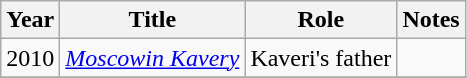<table class="wikitable sortable plainrowheaders">
<tr>
<th scope="col">Year</th>
<th scope="col">Title</th>
<th scope="col">Role</th>
<th scope="col" class="unsortable">Notes</th>
</tr>
<tr>
<td>2010</td>
<td><em><a href='#'>Moscowin Kavery</a></em></td>
<td>Kaveri's father</td>
<td></td>
</tr>
<tr>
</tr>
</table>
